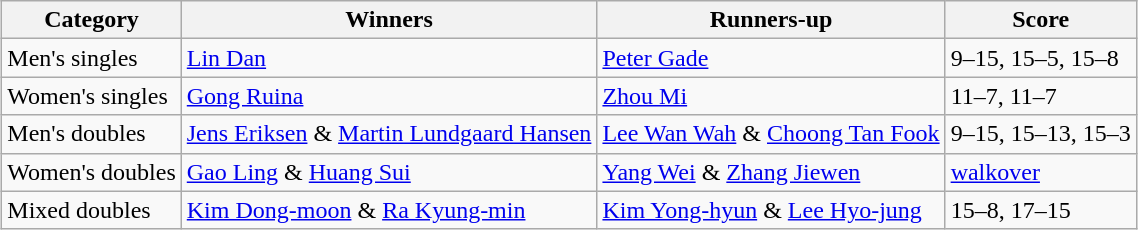<table class=wikitable style="margin:auto;">
<tr>
<th>Category</th>
<th>Winners</th>
<th>Runners-up</th>
<th>Score</th>
</tr>
<tr>
<td>Men's singles</td>
<td> <a href='#'>Lin Dan</a></td>
<td> <a href='#'>Peter Gade</a></td>
<td>9–15, 15–5, 15–8</td>
</tr>
<tr>
<td>Women's singles</td>
<td> <a href='#'>Gong Ruina</a></td>
<td> <a href='#'>Zhou Mi</a></td>
<td>11–7, 11–7</td>
</tr>
<tr>
<td>Men's doubles</td>
<td> <a href='#'>Jens Eriksen</a> & <a href='#'>Martin Lundgaard Hansen</a></td>
<td> <a href='#'>Lee Wan Wah</a> & <a href='#'>Choong Tan Fook</a></td>
<td>9–15, 15–13, 15–3</td>
</tr>
<tr>
<td>Women's doubles</td>
<td> <a href='#'>Gao Ling</a> & <a href='#'>Huang Sui</a></td>
<td> <a href='#'>Yang Wei</a> & <a href='#'>Zhang Jiewen</a></td>
<td><a href='#'>walkover</a></td>
</tr>
<tr>
<td>Mixed doubles</td>
<td> <a href='#'>Kim Dong-moon</a> & <a href='#'>Ra Kyung-min</a></td>
<td> <a href='#'>Kim Yong-hyun</a> & <a href='#'>Lee Hyo-jung</a></td>
<td>15–8, 17–15</td>
</tr>
</table>
